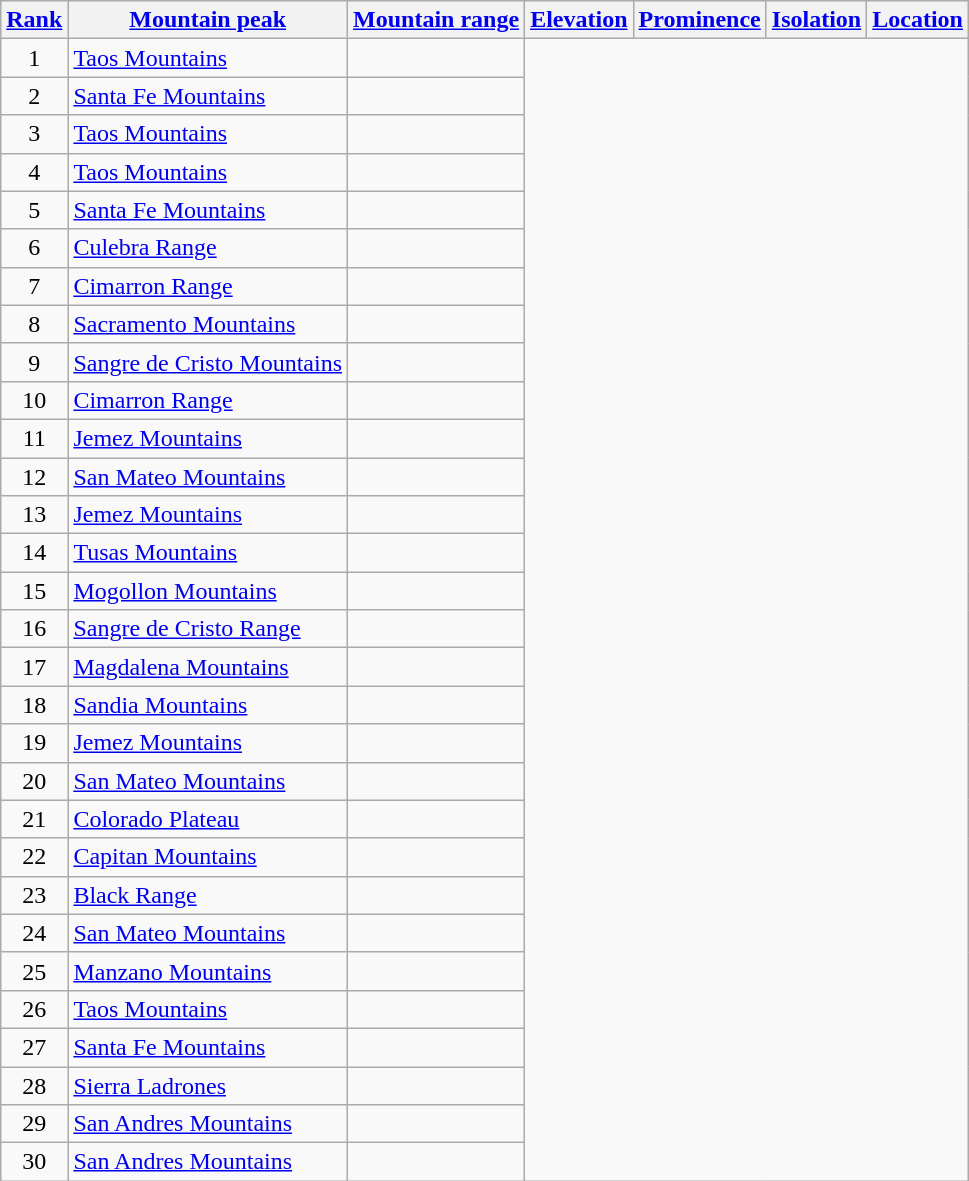<table class="wikitable sortable">
<tr>
<th><a href='#'>Rank</a></th>
<th><a href='#'>Mountain peak</a></th>
<th><a href='#'>Mountain range</a></th>
<th><a href='#'>Elevation</a></th>
<th><a href='#'>Prominence</a></th>
<th><a href='#'>Isolation</a></th>
<th><a href='#'>Location</a></th>
</tr>
<tr>
<td align=center>1<br></td>
<td><a href='#'>Taos Mountains</a><br></td>
<td></td>
</tr>
<tr>
<td align=center>2<br></td>
<td><a href='#'>Santa Fe Mountains</a><br></td>
<td></td>
</tr>
<tr>
<td align=center>3<br></td>
<td><a href='#'>Taos Mountains</a><br></td>
<td></td>
</tr>
<tr>
<td align=center>4<br></td>
<td><a href='#'>Taos Mountains</a><br></td>
<td></td>
</tr>
<tr>
<td align=center>5<br></td>
<td><a href='#'>Santa Fe Mountains</a><br></td>
<td></td>
</tr>
<tr>
<td align=center>6<br></td>
<td><a href='#'>Culebra Range</a><br></td>
<td></td>
</tr>
<tr>
<td align=center>7<br></td>
<td><a href='#'>Cimarron Range</a><br></td>
<td></td>
</tr>
<tr>
<td align=center>8<br></td>
<td><a href='#'>Sacramento Mountains</a><br></td>
<td></td>
</tr>
<tr>
<td align=center>9<br></td>
<td><a href='#'>Sangre de Cristo Mountains</a><br></td>
<td></td>
</tr>
<tr>
<td align=center>10<br></td>
<td><a href='#'>Cimarron Range</a><br></td>
<td></td>
</tr>
<tr>
<td align=center>11<br></td>
<td><a href='#'>Jemez Mountains</a><br></td>
<td></td>
</tr>
<tr>
<td align=center>12<br></td>
<td><a href='#'>San Mateo Mountains</a><br></td>
<td></td>
</tr>
<tr>
<td align=center>13<br></td>
<td><a href='#'>Jemez Mountains</a><br></td>
<td></td>
</tr>
<tr>
<td align=center>14<br></td>
<td><a href='#'>Tusas Mountains</a><br></td>
<td></td>
</tr>
<tr>
<td align=center>15<br></td>
<td><a href='#'>Mogollon Mountains</a><br></td>
<td></td>
</tr>
<tr>
<td align=center>16<br></td>
<td><a href='#'>Sangre de Cristo Range</a><br></td>
<td></td>
</tr>
<tr>
<td align=center>17<br></td>
<td><a href='#'>Magdalena Mountains</a><br></td>
<td></td>
</tr>
<tr>
<td align=center>18<br></td>
<td><a href='#'>Sandia Mountains</a><br></td>
<td></td>
</tr>
<tr>
<td align=center>19<br></td>
<td><a href='#'>Jemez Mountains</a><br></td>
<td></td>
</tr>
<tr>
<td align=center>20<br></td>
<td><a href='#'>San Mateo Mountains</a><br></td>
<td></td>
</tr>
<tr>
<td align=center>21<br></td>
<td><a href='#'>Colorado Plateau</a><br></td>
<td></td>
</tr>
<tr>
<td align=center>22<br></td>
<td><a href='#'>Capitan Mountains</a><br></td>
<td></td>
</tr>
<tr>
<td align=center>23<br></td>
<td><a href='#'>Black Range</a><br></td>
<td></td>
</tr>
<tr>
<td align=center>24<br></td>
<td><a href='#'>San Mateo Mountains</a><br></td>
<td></td>
</tr>
<tr>
<td align=center>25<br></td>
<td><a href='#'>Manzano Mountains</a><br></td>
<td></td>
</tr>
<tr>
<td align=center>26<br></td>
<td><a href='#'>Taos Mountains</a><br></td>
<td></td>
</tr>
<tr>
<td align=center>27<br></td>
<td><a href='#'>Santa Fe Mountains</a><br></td>
<td></td>
</tr>
<tr>
<td align=center>28<br></td>
<td><a href='#'>Sierra Ladrones</a><br></td>
<td></td>
</tr>
<tr>
<td align=center>29<br></td>
<td><a href='#'>San Andres Mountains</a><br></td>
<td></td>
</tr>
<tr>
<td align=center>30<br></td>
<td><a href='#'>San Andres Mountains</a><br></td>
<td></td>
</tr>
</table>
